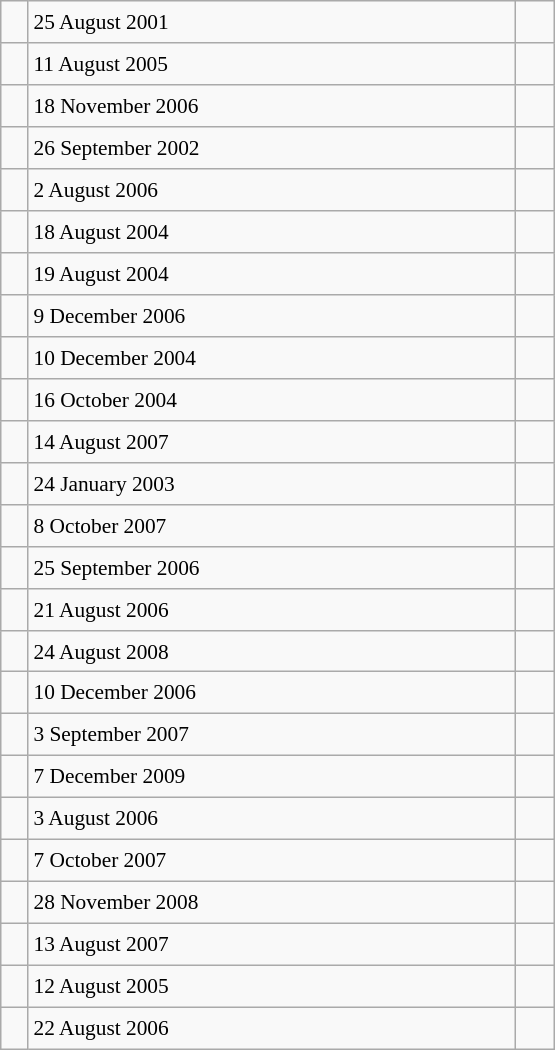<table class="wikitable" style="font-size: 89%; float: left; width: 26em; margin-right: 1em; height: 700px">
<tr>
<td></td>
<td>25 August 2001</td>
<td></td>
</tr>
<tr>
<td></td>
<td>11 August 2005</td>
<td> </td>
</tr>
<tr>
<td></td>
<td>18 November 2006</td>
<td></td>
</tr>
<tr>
<td></td>
<td>26 September 2002</td>
<td></td>
</tr>
<tr>
<td></td>
<td>2 August 2006</td>
<td></td>
</tr>
<tr>
<td></td>
<td>18 August 2004</td>
<td></td>
</tr>
<tr>
<td></td>
<td>19 August 2004</td>
<td></td>
</tr>
<tr>
<td></td>
<td>9 December 2006</td>
<td></td>
</tr>
<tr>
<td></td>
<td>10 December 2004</td>
<td></td>
</tr>
<tr>
<td></td>
<td>16 October 2004</td>
<td></td>
</tr>
<tr>
<td></td>
<td>14 August 2007</td>
<td></td>
</tr>
<tr>
<td></td>
<td>24 January 2003</td>
<td></td>
</tr>
<tr>
<td></td>
<td>8 October 2007</td>
<td></td>
</tr>
<tr>
<td></td>
<td>25 September 2006</td>
<td></td>
</tr>
<tr>
<td></td>
<td>21 August 2006</td>
<td></td>
</tr>
<tr>
<td></td>
<td>24 August 2008</td>
<td></td>
</tr>
<tr>
<td></td>
<td>10 December 2006</td>
<td></td>
</tr>
<tr>
<td></td>
<td>3 September 2007</td>
<td></td>
</tr>
<tr>
<td></td>
<td>7 December 2009</td>
<td></td>
</tr>
<tr>
<td></td>
<td>3 August 2006</td>
<td></td>
</tr>
<tr>
<td></td>
<td>7 October 2007</td>
<td></td>
</tr>
<tr>
<td></td>
<td>28 November 2008</td>
<td></td>
</tr>
<tr>
<td></td>
<td>13 August 2007</td>
<td></td>
</tr>
<tr>
<td></td>
<td>12 August 2005</td>
<td> </td>
</tr>
<tr>
<td></td>
<td>22 August 2006</td>
<td></td>
</tr>
</table>
